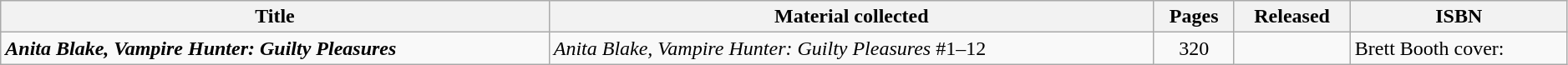<table class="wikitable sortable" width=99%>
<tr>
<th>Title</th>
<th class="unsortable">Material collected</th>
<th>Pages</th>
<th>Released</th>
<th class="unsortable">ISBN</th>
</tr>
<tr>
<td><strong><em>Anita Blake, Vampire Hunter: Guilty Pleasures</em></strong></td>
<td><em>Anita Blake, Vampire Hunter: Guilty Pleasures</em> #1–12</td>
<td style="text-align: center;">320</td>
<td></td>
<td>Brett Booth cover: </td>
</tr>
</table>
